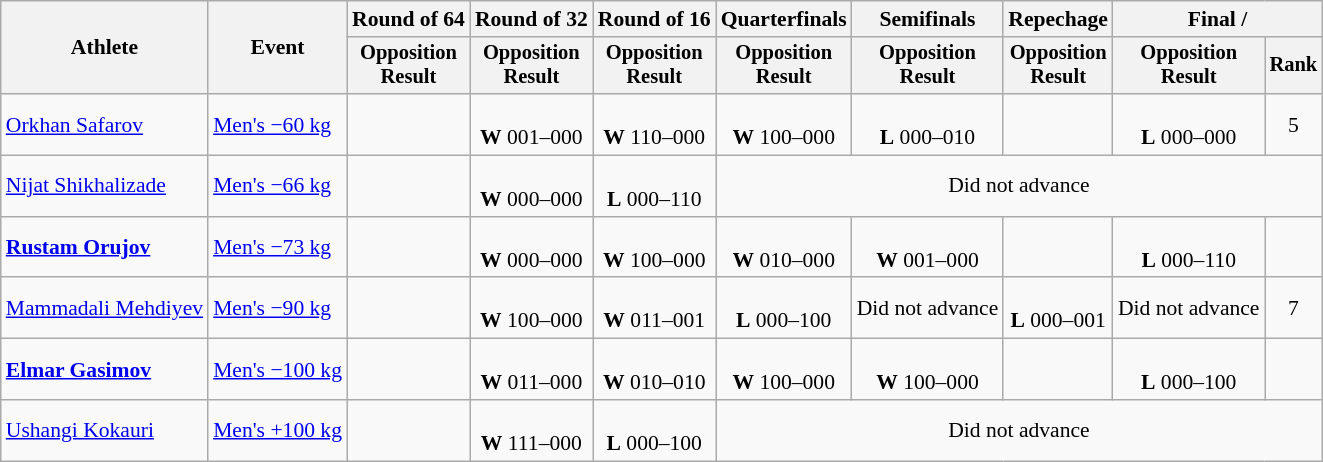<table class="wikitable" style="font-size:90%">
<tr>
<th rowspan="2">Athlete</th>
<th rowspan="2">Event</th>
<th>Round of 64</th>
<th>Round of 32</th>
<th>Round of 16</th>
<th>Quarterfinals</th>
<th>Semifinals</th>
<th>Repechage</th>
<th colspan=2>Final / </th>
</tr>
<tr style="font-size:95%">
<th>Opposition<br>Result</th>
<th>Opposition<br>Result</th>
<th>Opposition<br>Result</th>
<th>Opposition<br>Result</th>
<th>Opposition<br>Result</th>
<th>Opposition<br>Result</th>
<th>Opposition<br>Result</th>
<th>Rank</th>
</tr>
<tr align=center>
<td align=left><a href='#'>Orkhan Safarov</a></td>
<td align=left><a href='#'>Men's −60 kg</a></td>
<td></td>
<td><br><strong>W</strong> 001–000</td>
<td><br><strong>W</strong> 110–000</td>
<td><br><strong>W</strong> 100–000</td>
<td><br><strong>L</strong> 000–010</td>
<td></td>
<td><br><strong>L</strong> 000–000 </td>
<td>5</td>
</tr>
<tr align=center>
<td align=left><a href='#'>Nijat Shikhalizade</a></td>
<td align=left><a href='#'>Men's −66 kg</a></td>
<td></td>
<td><br><strong>W</strong> 000–000 </td>
<td><br><strong>L</strong> 000–110</td>
<td colspan=5>Did not advance</td>
</tr>
<tr align=center>
<td align=left><strong><a href='#'>Rustam Orujov</a></strong></td>
<td align=left><a href='#'>Men's −73 kg</a></td>
<td></td>
<td><br><strong>W</strong> 000–000 </td>
<td><br><strong>W</strong> 100–000</td>
<td><br><strong>W</strong> 010–000</td>
<td><br><strong>W</strong> 001–000</td>
<td></td>
<td><br><strong>L</strong> 000–110</td>
<td></td>
</tr>
<tr align=center>
<td align=left><a href='#'>Mammadali Mehdiyev</a></td>
<td align=left><a href='#'>Men's −90 kg</a></td>
<td></td>
<td><br><strong>W</strong> 100–000</td>
<td><br><strong>W</strong> 011–001</td>
<td><br><strong>L</strong> 000–100</td>
<td>Did not advance</td>
<td><br><strong>L</strong> 000–001</td>
<td>Did not advance</td>
<td>7</td>
</tr>
<tr align=center>
<td align=left><strong><a href='#'>Elmar Gasimov</a></strong></td>
<td align=left><a href='#'>Men's −100 kg</a></td>
<td></td>
<td><br><strong>W</strong> 011–000</td>
<td><br><strong>W</strong> 010–010 </td>
<td><br><strong>W</strong> 100–000</td>
<td><br><strong>W</strong> 100–000</td>
<td></td>
<td><br><strong>L</strong> 000–100</td>
<td></td>
</tr>
<tr align=center>
<td align=left><a href='#'>Ushangi Kokauri</a></td>
<td align=left><a href='#'>Men's +100 kg</a></td>
<td></td>
<td><br><strong>W</strong> 111–000</td>
<td><br><strong>L</strong> 000–100</td>
<td colspan=5>Did not advance</td>
</tr>
</table>
